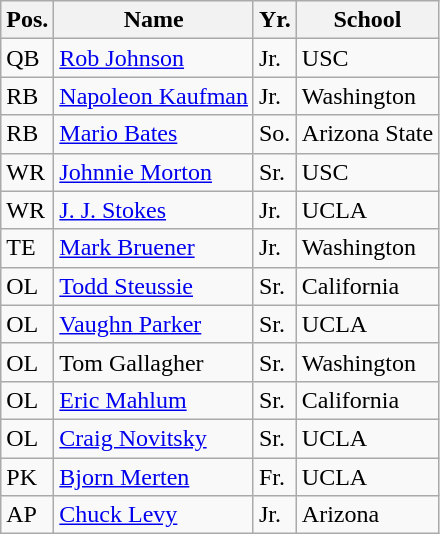<table class="wikitable">
<tr>
<th>Pos.</th>
<th>Name</th>
<th>Yr.</th>
<th>School</th>
</tr>
<tr>
<td>QB</td>
<td><a href='#'>Rob Johnson</a></td>
<td>Jr.</td>
<td>USC</td>
</tr>
<tr>
<td>RB</td>
<td><a href='#'>Napoleon Kaufman</a></td>
<td>Jr.</td>
<td>Washington</td>
</tr>
<tr>
<td>RB</td>
<td><a href='#'>Mario Bates</a></td>
<td>So.</td>
<td>Arizona State</td>
</tr>
<tr>
<td>WR</td>
<td><a href='#'>Johnnie Morton</a></td>
<td>Sr.</td>
<td>USC</td>
</tr>
<tr>
<td>WR</td>
<td><a href='#'>J. J. Stokes</a></td>
<td>Jr.</td>
<td>UCLA</td>
</tr>
<tr>
<td>TE</td>
<td><a href='#'>Mark Bruener</a></td>
<td>Jr.</td>
<td>Washington</td>
</tr>
<tr>
<td>OL</td>
<td><a href='#'>Todd Steussie</a></td>
<td>Sr.</td>
<td>California</td>
</tr>
<tr>
<td>OL</td>
<td><a href='#'>Vaughn Parker</a></td>
<td>Sr.</td>
<td>UCLA</td>
</tr>
<tr>
<td>OL</td>
<td>Tom Gallagher</td>
<td>Sr.</td>
<td>Washington</td>
</tr>
<tr>
<td>OL</td>
<td><a href='#'>Eric Mahlum</a></td>
<td>Sr.</td>
<td>California</td>
</tr>
<tr>
<td>OL</td>
<td><a href='#'>Craig Novitsky</a></td>
<td>Sr.</td>
<td>UCLA</td>
</tr>
<tr>
<td>PK</td>
<td><a href='#'>Bjorn Merten</a></td>
<td>Fr.</td>
<td>UCLA</td>
</tr>
<tr>
<td>AP</td>
<td><a href='#'>Chuck Levy</a></td>
<td>Jr.</td>
<td>Arizona</td>
</tr>
</table>
